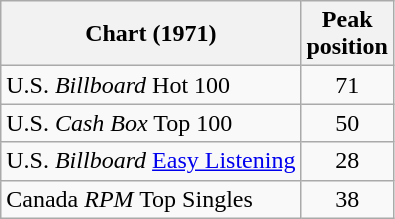<table class="wikitable sortable">
<tr>
<th>Chart (1971)</th>
<th>Peak<br>position</th>
</tr>
<tr>
<td>U.S. <em>Billboard</em> Hot 100</td>
<td style="text-align:center;">71</td>
</tr>
<tr>
<td>U.S. <em>Cash Box</em> Top 100</td>
<td style="text-align:center;">50</td>
</tr>
<tr>
<td>U.S. <em>Billboard</em> <a href='#'>Easy Listening</a></td>
<td align="center">28</td>
</tr>
<tr>
<td>Canada <em>RPM</em> Top Singles</td>
<td style="text-align:center;">38</td>
</tr>
</table>
